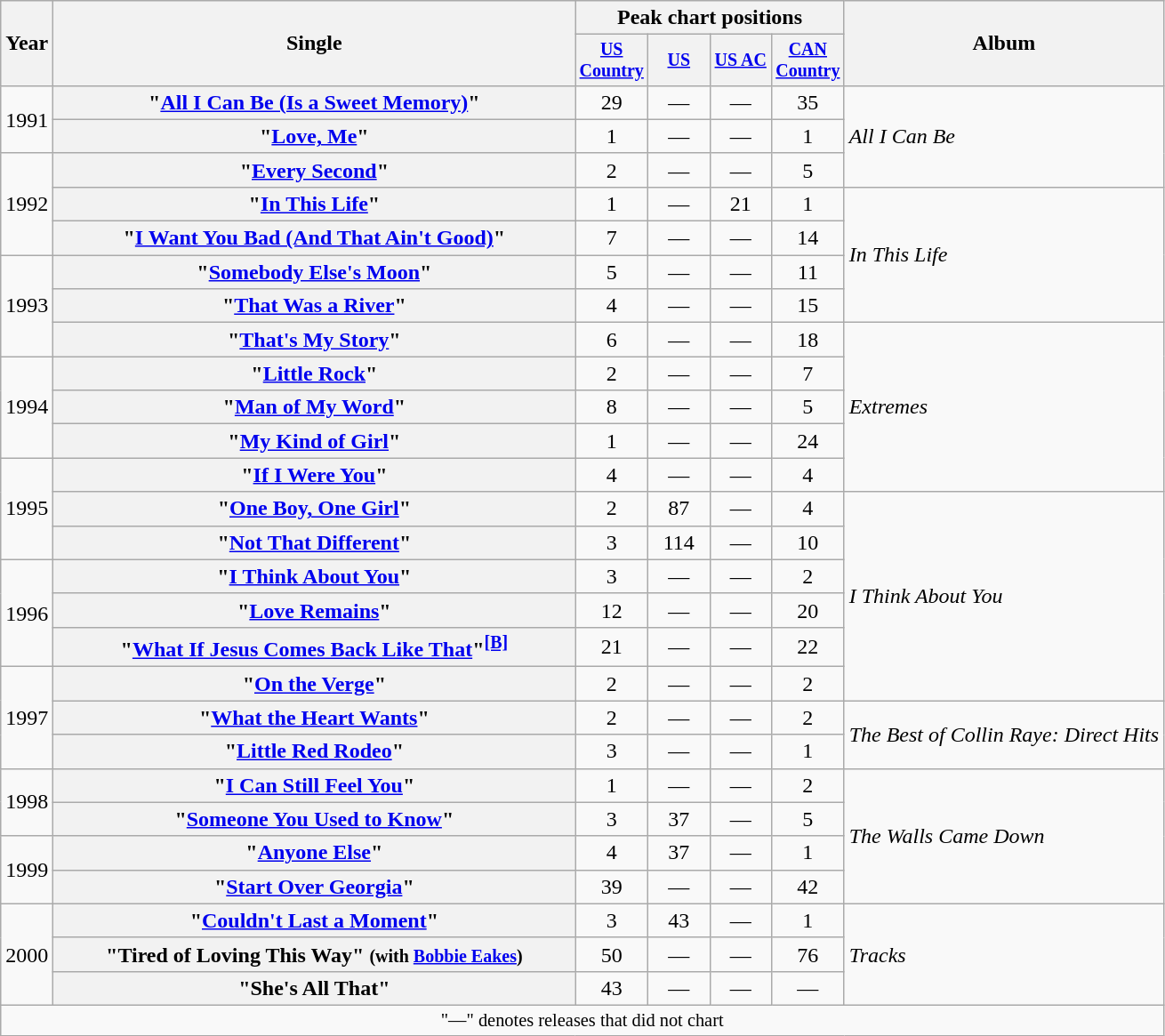<table class="wikitable plainrowheaders" style="text-align:center;">
<tr>
<th rowspan="2">Year</th>
<th rowspan="2" style="width:24em;">Single</th>
<th colspan="4">Peak chart positions</th>
<th rowspan="2">Album</th>
</tr>
<tr style="font-size:smaller;">
<th width="40"><a href='#'>US Country</a><br></th>
<th width="40"><a href='#'>US</a><br></th>
<th width="40"><a href='#'>US AC</a><br></th>
<th width="40"><a href='#'>CAN Country</a><br></th>
</tr>
<tr>
<td rowspan="2">1991</td>
<th scope="row">"<a href='#'>All I Can Be (Is a Sweet Memory)</a>"</th>
<td>29</td>
<td>—</td>
<td>—</td>
<td>35</td>
<td align="left" rowspan="3"><em>All I Can Be</em></td>
</tr>
<tr>
<th scope="row">"<a href='#'>Love, Me</a>"</th>
<td>1</td>
<td>—</td>
<td>—</td>
<td>1</td>
</tr>
<tr>
<td rowspan="3">1992</td>
<th scope="row">"<a href='#'>Every Second</a>"</th>
<td>2</td>
<td>—</td>
<td>—</td>
<td>5</td>
</tr>
<tr>
<th scope="row">"<a href='#'>In This Life</a>"</th>
<td>1</td>
<td>—</td>
<td>21</td>
<td>1</td>
<td align="left" rowspan="4"><em>In This Life</em></td>
</tr>
<tr>
<th scope="row">"<a href='#'>I Want You Bad (And That Ain't Good)</a>"</th>
<td>7</td>
<td>—</td>
<td>—</td>
<td>14</td>
</tr>
<tr>
<td rowspan="3">1993</td>
<th scope="row">"<a href='#'>Somebody Else's Moon</a>"</th>
<td>5</td>
<td>—</td>
<td>—</td>
<td>11</td>
</tr>
<tr>
<th scope="row">"<a href='#'>That Was a River</a>"</th>
<td>4</td>
<td>—</td>
<td>—</td>
<td>15</td>
</tr>
<tr>
<th scope="row">"<a href='#'>That's My Story</a>"</th>
<td>6</td>
<td>—</td>
<td>—</td>
<td>18</td>
<td align="left" rowspan="5"><em>Extremes</em></td>
</tr>
<tr>
<td rowspan="3">1994</td>
<th scope="row">"<a href='#'>Little Rock</a>"</th>
<td>2</td>
<td>—</td>
<td>—</td>
<td>7</td>
</tr>
<tr>
<th scope="row">"<a href='#'>Man of My Word</a>"</th>
<td>8</td>
<td>—</td>
<td>—</td>
<td>5</td>
</tr>
<tr>
<th scope="row">"<a href='#'>My Kind of Girl</a>"</th>
<td>1</td>
<td>—</td>
<td>—</td>
<td>24</td>
</tr>
<tr>
<td rowspan="3">1995</td>
<th scope="row">"<a href='#'>If I Were You</a>"</th>
<td>4</td>
<td>—</td>
<td>—</td>
<td>4</td>
</tr>
<tr>
<th scope="row">"<a href='#'>One Boy, One Girl</a>"</th>
<td>2</td>
<td>87</td>
<td>—</td>
<td>4</td>
<td align="left" rowspan="6"><em>I Think About You</em></td>
</tr>
<tr>
<th scope="row">"<a href='#'>Not That Different</a>"</th>
<td>3</td>
<td>114</td>
<td>—</td>
<td>10</td>
</tr>
<tr>
<td rowspan="3">1996</td>
<th scope="row">"<a href='#'>I Think About You</a>"</th>
<td>3</td>
<td>—</td>
<td>—</td>
<td>2</td>
</tr>
<tr>
<th scope="row">"<a href='#'>Love Remains</a>"</th>
<td>12</td>
<td>—</td>
<td>—</td>
<td>20</td>
</tr>
<tr>
<th scope="row">"<a href='#'>What If Jesus Comes Back Like That</a>"<sup><span></span><a href='#'><strong>[B]</strong></a></sup></th>
<td>21</td>
<td>—</td>
<td>—</td>
<td>22</td>
</tr>
<tr>
<td rowspan="3">1997</td>
<th scope="row">"<a href='#'>On the Verge</a>"</th>
<td>2</td>
<td>—</td>
<td>—</td>
<td>2</td>
</tr>
<tr>
<th scope="row">"<a href='#'>What the Heart Wants</a>"</th>
<td>2</td>
<td>—</td>
<td>—</td>
<td>2</td>
<td align="left" rowspan="2"><em>The Best of Collin Raye: Direct Hits</em></td>
</tr>
<tr>
<th scope="row">"<a href='#'>Little Red Rodeo</a>"</th>
<td>3</td>
<td>—</td>
<td>—</td>
<td>1</td>
</tr>
<tr>
<td rowspan="2">1998</td>
<th scope="row">"<a href='#'>I Can Still Feel You</a>"</th>
<td>1</td>
<td>—</td>
<td>—</td>
<td>2</td>
<td align="left" rowspan="4"><em>The Walls Came Down</em></td>
</tr>
<tr>
<th scope="row">"<a href='#'>Someone You Used to Know</a>"</th>
<td>3</td>
<td>37</td>
<td>—</td>
<td>5</td>
</tr>
<tr>
<td rowspan="2">1999</td>
<th scope="row">"<a href='#'>Anyone Else</a>"</th>
<td>4</td>
<td>37</td>
<td>—</td>
<td>1</td>
</tr>
<tr>
<th scope="row">"<a href='#'>Start Over Georgia</a>"</th>
<td>39</td>
<td>—</td>
<td>—</td>
<td>42</td>
</tr>
<tr>
<td rowspan="3">2000</td>
<th scope="row">"<a href='#'>Couldn't Last a Moment</a>"</th>
<td>3</td>
<td>43</td>
<td>—</td>
<td>1</td>
<td align="left" rowspan="3"><em>Tracks</em></td>
</tr>
<tr>
<th scope="row">"Tired of Loving This Way" <small>(with <a href='#'>Bobbie Eakes</a>)</small></th>
<td>50</td>
<td>—</td>
<td>—</td>
<td>76</td>
</tr>
<tr>
<th scope="row">"She's All That"</th>
<td>43</td>
<td>—</td>
<td>—</td>
<td>—</td>
</tr>
<tr>
<td colspan="10" style="font-size:85%">"—" denotes releases that did not chart</td>
</tr>
</table>
